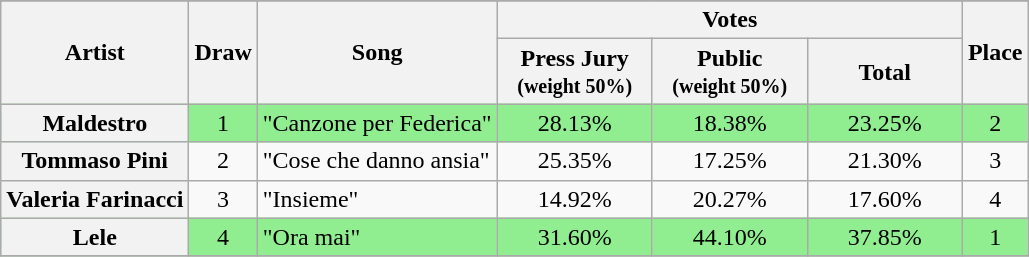<table class="wikitable sortable plainrowheaders" style="text-align:center;">
<tr>
</tr>
<tr>
<th rowspan="2">Artist</th>
<th rowspan="2">Draw</th>
<th rowspan="2">Song</th>
<th colspan="3" class="unsortable">Votes</th>
<th rowspan="2">Place</th>
</tr>
<tr>
<th style="width:6em;">Press Jury<br><small>(weight 50%)</small></th>
<th style="width:6em;">Public<br><small>(weight 50%)</small></th>
<th style="width:6em;">Total</th>
</tr>
<tr style="background:#90EE90">
<th scope="row">Maldestro</th>
<td>1</td>
<td style="text-align:left;">"Canzone per Federica"</td>
<td>28.13%</td>
<td>18.38%</td>
<td>23.25%</td>
<td>2</td>
</tr>
<tr>
<th scope="row">Tommaso Pini</th>
<td>2</td>
<td style="text-align:left;">"Cose che danno ansia"</td>
<td>25.35%</td>
<td>17.25%</td>
<td>21.30%</td>
<td>3</td>
</tr>
<tr>
<th scope="row">Valeria Farinacci</th>
<td>3</td>
<td style="text-align:left;">"Insieme"</td>
<td>14.92%</td>
<td>20.27%</td>
<td>17.60%</td>
<td>4</td>
</tr>
<tr style="background:#90EE90">
<th scope="row">Lele</th>
<td>4</td>
<td style="text-align:left;">"Ora mai"</td>
<td>31.60%</td>
<td>44.10%</td>
<td>37.85%</td>
<td>1</td>
</tr>
<tr>
</tr>
</table>
